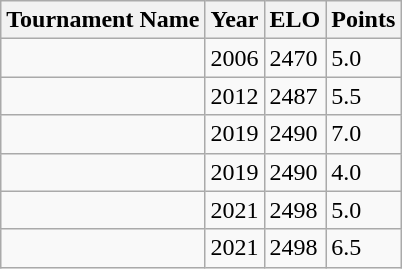<table class="wikitable">
<tr>
<th>Tournament Name</th>
<th>Year</th>
<th>ELO</th>
<th>Points</th>
</tr>
<tr>
<td></td>
<td>2006</td>
<td>2470</td>
<td>5.0</td>
</tr>
<tr>
<td></td>
<td>2012</td>
<td>2487</td>
<td>5.5</td>
</tr>
<tr>
<td></td>
<td>2019</td>
<td>2490</td>
<td>7.0</td>
</tr>
<tr>
<td></td>
<td>2019</td>
<td>2490</td>
<td>4.0</td>
</tr>
<tr>
<td></td>
<td>2021</td>
<td>2498</td>
<td>5.0</td>
</tr>
<tr>
<td></td>
<td>2021</td>
<td>2498</td>
<td>6.5</td>
</tr>
</table>
